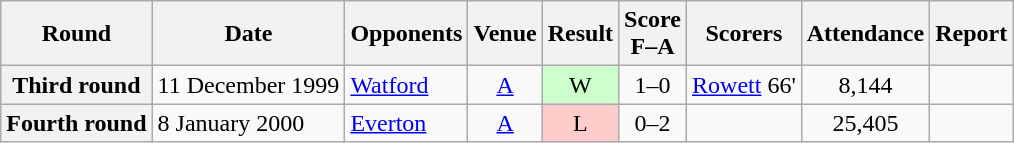<table class="wikitable plainrowheaders" style="text-align:center">
<tr>
<th scope="col">Round</th>
<th scope="col">Date</th>
<th scope="col">Opponents</th>
<th scope="col">Venue</th>
<th scope="col">Result</th>
<th scope="col">Score<br>F–A</th>
<th scope="col">Scorers</th>
<th scope="col">Attendance</th>
<th scope="col">Report</th>
</tr>
<tr>
<th scope="row">Third round</th>
<td align="left">11 December 1999</td>
<td align="left"><a href='#'>Watford</a></td>
<td><a href='#'>A</a></td>
<td style="background:#cfc">W</td>
<td>1–0</td>
<td align="left"><a href='#'>Rowett</a> 66'</td>
<td>8,144</td>
<td></td>
</tr>
<tr>
<th scope="row">Fourth round</th>
<td align="left">8 January 2000</td>
<td align="left"><a href='#'>Everton</a></td>
<td><a href='#'>A</a></td>
<td style="background:#fcc">L</td>
<td>0–2</td>
<td></td>
<td>25,405</td>
<td></td>
</tr>
</table>
